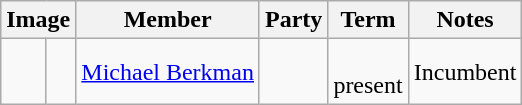<table class="wikitable" style="text-align:center">
<tr>
<th colspan=2>Image</th>
<th>Member</th>
<th>Party</th>
<th>Term</th>
<th>Notes</th>
</tr>
<tr>
<td> </td>
<td></td>
<td><a href='#'>Michael Berkman</a><br></td>
<td></td>
<td><br> present</td>
<td>Incumbent</td>
</tr>
</table>
